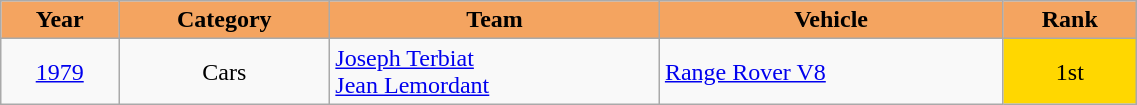<table class="wikitable" width=60% style="font-size: 100%;">
<tr>
<th style="background:sandybrown">Year</th>
<th style="background:sandybrown">Category</th>
<th style="background:sandybrown">Team</th>
<th style="background:sandybrown">Vehicle</th>
<th style="background:sandybrown">Rank</th>
</tr>
<tr>
<td align=center><a href='#'>1979</a></td>
<td align=center>Cars</td>
<td> <a href='#'>Joseph Terbiat</a> <br>  <a href='#'>Jean Lemordant</a></td>
<td><a href='#'>Range Rover V8</a></td>
<td align=center bgcolor=gold>1st</td>
</tr>
</table>
